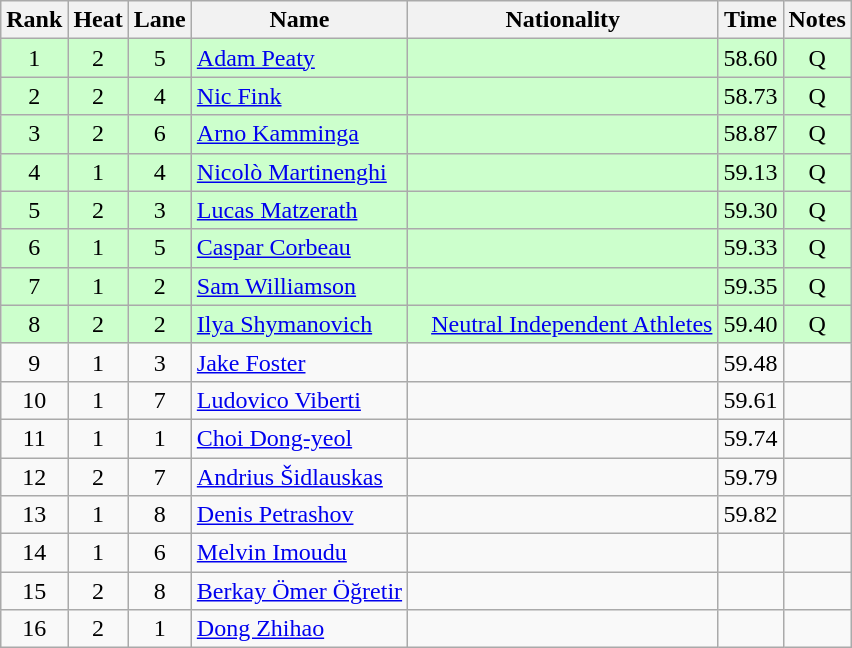<table class="wikitable sortable" style="text-align:center">
<tr>
<th>Rank</th>
<th>Heat</th>
<th>Lane</th>
<th>Name</th>
<th>Nationality</th>
<th>Time</th>
<th>Notes</th>
</tr>
<tr bgcolor=ccffcc>
<td>1</td>
<td>2</td>
<td>5</td>
<td align=left><a href='#'>Adam Peaty</a></td>
<td align=left></td>
<td>58.60</td>
<td>Q</td>
</tr>
<tr bgcolor=ccffcc>
<td>2</td>
<td>2</td>
<td>4</td>
<td align=left><a href='#'>Nic Fink</a></td>
<td align=left></td>
<td>58.73</td>
<td>Q</td>
</tr>
<tr bgcolor=ccffcc>
<td>3</td>
<td>2</td>
<td>6</td>
<td align=left><a href='#'>Arno Kamminga</a></td>
<td align=left></td>
<td>58.87</td>
<td>Q</td>
</tr>
<tr bgcolor=ccffcc>
<td>4</td>
<td>1</td>
<td>4</td>
<td align=left><a href='#'>Nicolò Martinenghi</a></td>
<td align=left></td>
<td>59.13</td>
<td>Q</td>
</tr>
<tr bgcolor=ccffcc>
<td>5</td>
<td>2</td>
<td>3</td>
<td align=left><a href='#'>Lucas Matzerath</a></td>
<td align=left></td>
<td>59.30</td>
<td>Q</td>
</tr>
<tr bgcolor=ccffcc>
<td>6</td>
<td>1</td>
<td>5</td>
<td align=left><a href='#'>Caspar Corbeau</a></td>
<td align=left></td>
<td>59.33</td>
<td>Q</td>
</tr>
<tr bgcolor=ccffcc>
<td>7</td>
<td>1</td>
<td>2</td>
<td align=left><a href='#'>Sam Williamson</a></td>
<td align=left></td>
<td>59.35</td>
<td>Q</td>
</tr>
<tr bgcolor=ccffcc>
<td>8</td>
<td>2</td>
<td>2</td>
<td align=left><a href='#'>Ilya Shymanovich</a></td>
<td>   <a href='#'>Neutral Independent Athletes</a></td>
<td>59.40</td>
<td>Q</td>
</tr>
<tr>
<td>9</td>
<td>1</td>
<td>3</td>
<td align=left><a href='#'>Jake Foster</a></td>
<td align=left></td>
<td>59.48</td>
<td></td>
</tr>
<tr>
<td>10</td>
<td>1</td>
<td>7</td>
<td align=left><a href='#'>Ludovico Viberti</a></td>
<td align=left></td>
<td>59.61</td>
<td></td>
</tr>
<tr>
<td>11</td>
<td>1</td>
<td>1</td>
<td align=left><a href='#'>Choi Dong-yeol</a></td>
<td align=left></td>
<td>59.74</td>
<td></td>
</tr>
<tr>
<td>12</td>
<td>2</td>
<td>7</td>
<td align=left><a href='#'>Andrius Šidlauskas</a></td>
<td align=left></td>
<td>59.79</td>
<td></td>
</tr>
<tr>
<td>13</td>
<td>1</td>
<td>8</td>
<td align=left><a href='#'>Denis Petrashov</a></td>
<td align=left></td>
<td>59.82</td>
<td></td>
</tr>
<tr>
<td>14</td>
<td>1</td>
<td>6</td>
<td align=left><a href='#'>Melvin Imoudu</a></td>
<td align=left></td>
<td></td>
<td></td>
</tr>
<tr>
<td>15</td>
<td>2</td>
<td>8</td>
<td align=left><a href='#'>Berkay Ömer Öğretir</a></td>
<td align=left></td>
<td></td>
<td></td>
</tr>
<tr>
<td>16</td>
<td>2</td>
<td>1</td>
<td align=left><a href='#'>Dong Zhihao</a></td>
<td align=left></td>
<td></td>
<td></td>
</tr>
</table>
